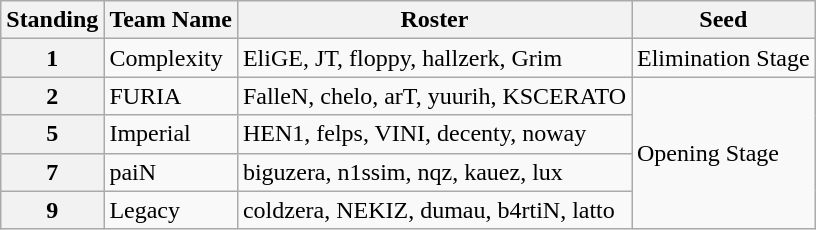<table class="wikitable">
<tr>
<th>Standing</th>
<th>Team Name</th>
<th>Roster</th>
<th>Seed</th>
</tr>
<tr>
<th scope=row>1</th>
<td>Complexity</td>
<td>EliGE, JT, floppy, hallzerk, Grim</td>
<td>Elimination Stage</td>
</tr>
<tr>
<th scope=row>2</th>
<td>FURIA</td>
<td>FalleN, chelo, arT, yuurih, KSCERATO</td>
<td rowspan=4>Opening Stage</td>
</tr>
<tr>
<th scope=row>5</th>
<td>Imperial</td>
<td>HEN1, felps, VINI, decenty, noway</td>
</tr>
<tr>
<th scope=row>7</th>
<td>paiN</td>
<td>biguzera, n1ssim, nqz, kauez, lux</td>
</tr>
<tr>
<th scope=row>9</th>
<td>Legacy</td>
<td>coldzera, NEKIZ, dumau, b4rtiN, latto</td>
</tr>
</table>
